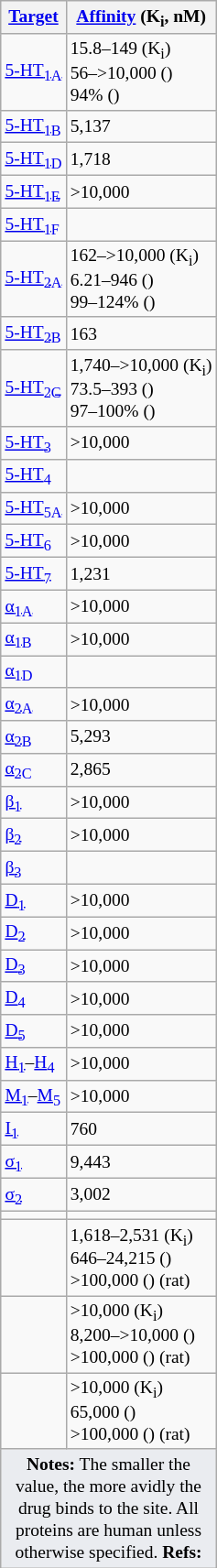<table class="wikitable floatleft" style="font-size:small;">
<tr>
<th><a href='#'>Target</a></th>
<th><a href='#'>Affinity</a> (K<sub>i</sub>, nM)</th>
</tr>
<tr>
<td><a href='#'>5-HT<sub>1A</sub></a></td>
<td>15.8–149 (K<sub>i</sub>)<br>56–>10,000 ()<br>94% ()</td>
</tr>
<tr>
<td><a href='#'>5-HT<sub>1B</sub></a></td>
<td>5,137</td>
</tr>
<tr>
<td><a href='#'>5-HT<sub>1D</sub></a></td>
<td>1,718</td>
</tr>
<tr>
<td><a href='#'>5-HT<sub>1E</sub></a></td>
<td>>10,000</td>
</tr>
<tr>
<td><a href='#'>5-HT<sub>1F</sub></a></td>
<td></td>
</tr>
<tr>
<td><a href='#'>5-HT<sub>2A</sub></a></td>
<td>162–>10,000 (K<sub>i</sub>)<br>6.21–946 ()<br>99–124% ()</td>
</tr>
<tr>
<td><a href='#'>5-HT<sub>2B</sub></a></td>
<td>163</td>
</tr>
<tr>
<td><a href='#'>5-HT<sub>2C</sub></a></td>
<td>1,740–>10,000 (K<sub>i</sub>)<br>73.5–393 ()<br>97–100% ()</td>
</tr>
<tr>
<td><a href='#'>5-HT<sub>3</sub></a></td>
<td>>10,000</td>
</tr>
<tr>
<td><a href='#'>5-HT<sub>4</sub></a></td>
<td></td>
</tr>
<tr>
<td><a href='#'>5-HT<sub>5A</sub></a></td>
<td>>10,000</td>
</tr>
<tr>
<td><a href='#'>5-HT<sub>6</sub></a></td>
<td>>10,000</td>
</tr>
<tr>
<td><a href='#'>5-HT<sub>7</sub></a></td>
<td>1,231</td>
</tr>
<tr>
<td><a href='#'>α<sub>1A</sub></a></td>
<td>>10,000</td>
</tr>
<tr>
<td><a href='#'>α<sub>1B</sub></a></td>
<td>>10,000</td>
</tr>
<tr>
<td><a href='#'>α<sub>1D</sub></a></td>
<td></td>
</tr>
<tr>
<td><a href='#'>α<sub>2A</sub></a></td>
<td>>10,000</td>
</tr>
<tr>
<td><a href='#'>α<sub>2B</sub></a></td>
<td>5,293</td>
</tr>
<tr>
<td><a href='#'>α<sub>2C</sub></a></td>
<td>2,865</td>
</tr>
<tr>
<td><a href='#'>β<sub>1</sub></a></td>
<td>>10,000</td>
</tr>
<tr>
<td><a href='#'>β<sub>2</sub></a></td>
<td>>10,000</td>
</tr>
<tr>
<td><a href='#'>β<sub>3</sub></a></td>
<td></td>
</tr>
<tr>
<td><a href='#'>D<sub>1</sub></a></td>
<td>>10,000</td>
</tr>
<tr>
<td><a href='#'>D<sub>2</sub></a></td>
<td>>10,000</td>
</tr>
<tr>
<td><a href='#'>D<sub>3</sub></a></td>
<td>>10,000</td>
</tr>
<tr>
<td><a href='#'>D<sub>4</sub></a></td>
<td>>10,000</td>
</tr>
<tr>
<td><a href='#'>D<sub>5</sub></a></td>
<td>>10,000</td>
</tr>
<tr>
<td><a href='#'>H<sub>1</sub></a>–<a href='#'>H<sub>4</sub></a></td>
<td>>10,000</td>
</tr>
<tr>
<td><a href='#'>M<sub>1</sub></a>–<a href='#'>M<sub>5</sub></a></td>
<td>>10,000</td>
</tr>
<tr>
<td><a href='#'>I<sub>1</sub></a></td>
<td>760</td>
</tr>
<tr>
<td><a href='#'>σ<sub>1</sub></a></td>
<td>9,443</td>
</tr>
<tr>
<td><a href='#'>σ<sub>2</sub></a></td>
<td>3,002</td>
</tr>
<tr>
<td></td>
<td></td>
</tr>
<tr>
<td></td>
<td>1,618–2,531 (K<sub>i</sub>)<br>646–24,215 ()<br>>100,000 () (rat)</td>
</tr>
<tr>
<td></td>
<td>>10,000 (K<sub>i</sub>)<br>8,200–>10,000 ()<br>>100,000 () (rat)</td>
</tr>
<tr>
<td></td>
<td>>10,000 (K<sub>i</sub>)<br>65,000 ()<br>>100,000 () (rat)</td>
</tr>
<tr class="sortbottom">
<td colspan="2" style="width: 1px; background-color:#eaecf0; text-align: center;"><strong>Notes:</strong> The smaller the value, the more avidly the drug binds to the site. All proteins are human unless otherwise specified. <strong>Refs:</strong> </td>
</tr>
</table>
